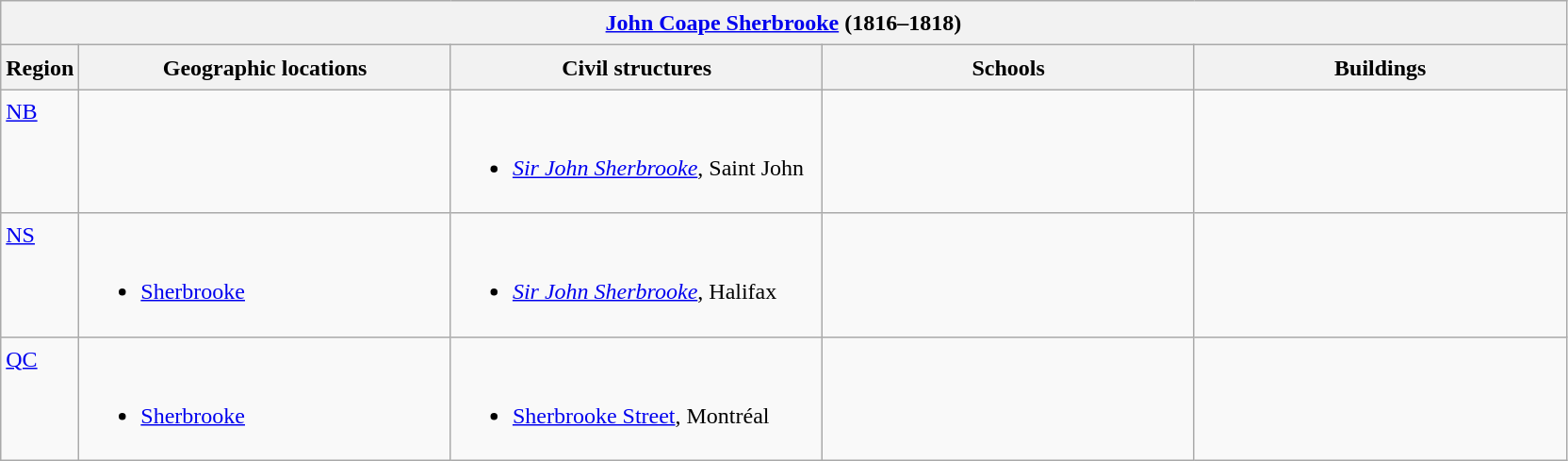<table class="wikitable sortable" style="font-size:1.00em; line-height:1.5em;">
<tr>
<th colspan="5"> <a href='#'>John Coape Sherbrooke</a> (1816–1818)</th>
</tr>
<tr>
<th width="5%">Region</th>
<th width="23.75%">Geographic locations</th>
<th width="23.75%">Civil structures</th>
<th width="23.75%">Schools</th>
<th width="23.75%">Buildings</th>
</tr>
<tr>
<td align=left valign=top> <a href='#'>NB</a></td>
<td></td>
<td align=left valign=top><br><ul><li><a href='#'><em>Sir John Sherbrooke</em></a>, Saint John</li></ul></td>
<td></td>
<td></td>
</tr>
<tr>
<td align=left valign=top> <a href='#'>NS</a></td>
<td align=left valign=top><br><ul><li><a href='#'>Sherbrooke</a></li></ul></td>
<td align=left valign=top><br><ul><li><a href='#'><em>Sir John Sherbrooke</em></a>, Halifax</li></ul></td>
<td></td>
<td></td>
</tr>
<tr>
<td align=left valign=top> <a href='#'>QC</a></td>
<td align=left valign=top><br><ul><li><a href='#'>Sherbrooke</a></li></ul></td>
<td align=left valign=top><br><ul><li><a href='#'>Sherbrooke Street</a>, Montréal</li></ul></td>
<td></td>
<td></td>
</tr>
</table>
